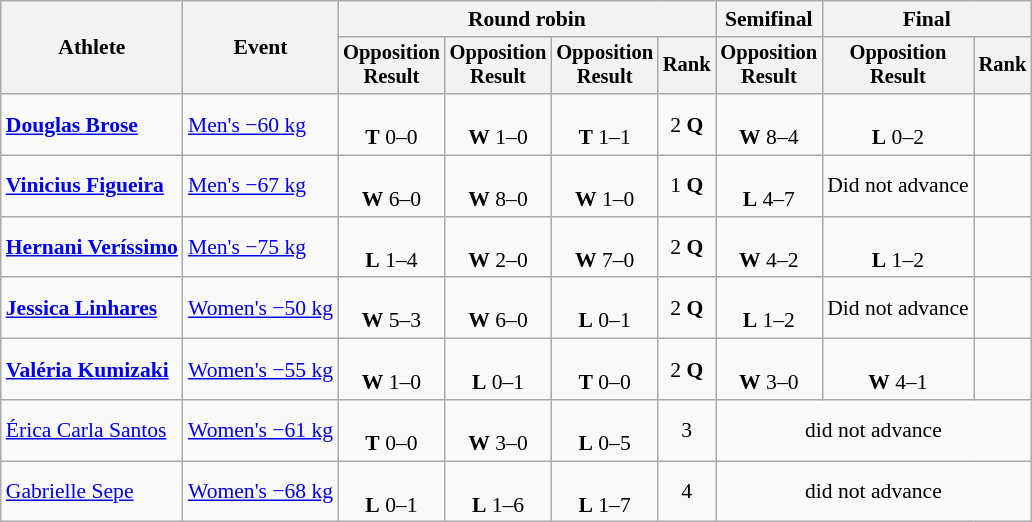<table class=wikitable style=font-size:90%;text-align:center>
<tr>
<th rowspan=2>Athlete</th>
<th rowspan=2>Event</th>
<th colspan=4>Round robin</th>
<th>Semifinal</th>
<th colspan=2>Final</th>
</tr>
<tr style=font-size:95%>
<th>Opposition<br>Result</th>
<th>Opposition<br>Result</th>
<th>Opposition<br>Result</th>
<th>Rank</th>
<th>Opposition<br>Result</th>
<th>Opposition<br>Result</th>
<th>Rank</th>
</tr>
<tr>
<td align=left><strong><a href='#'>Douglas Brose</a></strong></td>
<td align=left><a href='#'>Men's −60 kg</a></td>
<td><br><strong>T</strong> 0–0</td>
<td><br><strong>W</strong> 1–0</td>
<td><br><strong>T</strong> 1–1</td>
<td>2 <strong>Q</strong></td>
<td><br><strong>W</strong> 8–4</td>
<td><br><strong>L</strong> 0–2</td>
<td></td>
</tr>
<tr>
<td align=left><strong><a href='#'>Vinicius Figueira</a></strong></td>
<td align=left><a href='#'>Men's −67 kg</a></td>
<td><br><strong>W</strong> 6–0</td>
<td><br><strong>W</strong> 8–0</td>
<td><br><strong>W</strong> 1–0</td>
<td>1 <strong>Q</strong></td>
<td><br><strong>L</strong> 4–7</td>
<td>Did not advance</td>
<td></td>
</tr>
<tr>
<td align=left><strong><a href='#'>Hernani Veríssimo</a></strong></td>
<td align=left><a href='#'>Men's −75 kg</a></td>
<td><br><strong>L</strong> 1–4</td>
<td><br><strong>W</strong> 2–0</td>
<td><br><strong>W</strong>  7–0</td>
<td>2 <strong>Q</strong></td>
<td><br><strong>W</strong> 4–2</td>
<td><br><strong>L</strong> 1–2</td>
<td></td>
</tr>
<tr>
<td align=left><strong><a href='#'>Jessica Linhares</a></strong></td>
<td align=left><a href='#'>Women's −50 kg</a></td>
<td><br><strong>W</strong> 5–3</td>
<td><br><strong>W</strong> 6–0</td>
<td><br><strong>L</strong> 0–1</td>
<td>2 <strong>Q</strong></td>
<td><br><strong>L</strong> 1–2</td>
<td>Did not advance</td>
<td></td>
</tr>
<tr>
<td align=left><strong><a href='#'>Valéria Kumizaki</a></strong></td>
<td align=left><a href='#'>Women's −55 kg</a></td>
<td><br><strong>W</strong> 1–0</td>
<td><br><strong>L</strong> 0–1</td>
<td><br><strong>T</strong> 0–0</td>
<td>2 <strong>Q</strong></td>
<td><br><strong>W</strong> 3–0</td>
<td><br><strong>W</strong> 4–1</td>
<td></td>
</tr>
<tr>
<td align=left><a href='#'>Érica Carla Santos</a></td>
<td align=left><a href='#'>Women's −61 kg</a></td>
<td><br><strong>T</strong> 0–0</td>
<td><br><strong>W</strong> 3–0</td>
<td><br><strong>L</strong> 0–5</td>
<td>3</td>
<td colspan=3>did not advance</td>
</tr>
<tr>
<td align=left><a href='#'>Gabrielle Sepe</a></td>
<td align=left><a href='#'>Women's −68 kg</a></td>
<td><br><strong>L</strong> 0–1</td>
<td><br><strong>L</strong> 1–6</td>
<td><br><strong>L</strong> 1–7</td>
<td>4</td>
<td colspan=3>did not advance</td>
</tr>
</table>
